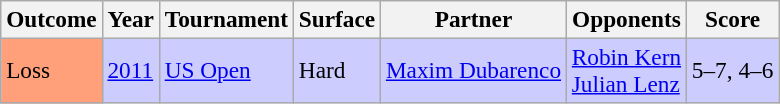<table class="sortable wikitable" style="font-size:97%;">
<tr>
<th>Outcome</th>
<th>Year</th>
<th>Tournament</th>
<th>Surface</th>
<th>Partner</th>
<th>Opponents</th>
<th>Score</th>
</tr>
<tr bgcolor="#CCCCFF">
<td bgcolor="#FFA07A">Loss</td>
<td><a href='#'>2011</a></td>
<td><a href='#'>US Open</a></td>
<td>Hard</td>
<td> <a href='#'>Maxim Dubarenco</a></td>
<td> <a href='#'>Robin Kern</a> <br>  <a href='#'>Julian Lenz</a></td>
<td>5–7, 4–6</td>
</tr>
</table>
